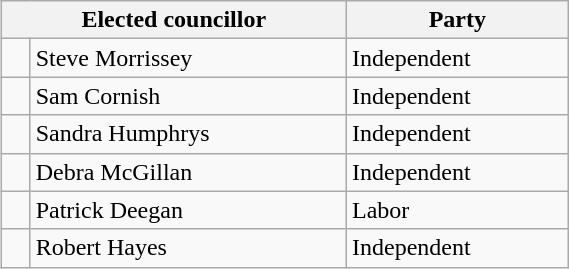<table class="wikitable" style="float:right;clear:right;width:30%">
<tr>
<th colspan="2">Elected councillor</th>
<th>Party</th>
</tr>
<tr>
<td> </td>
<td>Steve Morrissey</td>
<td>Independent <br> </td>
</tr>
<tr>
<td> </td>
<td>Sam Cornish</td>
<td>Independent <br> </td>
</tr>
<tr>
<td> </td>
<td>Sandra Humphrys</td>
<td>Independent <br> </td>
</tr>
<tr>
<td> </td>
<td>Debra McGillan</td>
<td>Independent <br> </td>
</tr>
<tr>
<td> </td>
<td>Patrick Deegan</td>
<td>Labor</td>
</tr>
<tr>
<td> </td>
<td>Robert Hayes</td>
<td>Independent <br> </td>
</tr>
</table>
